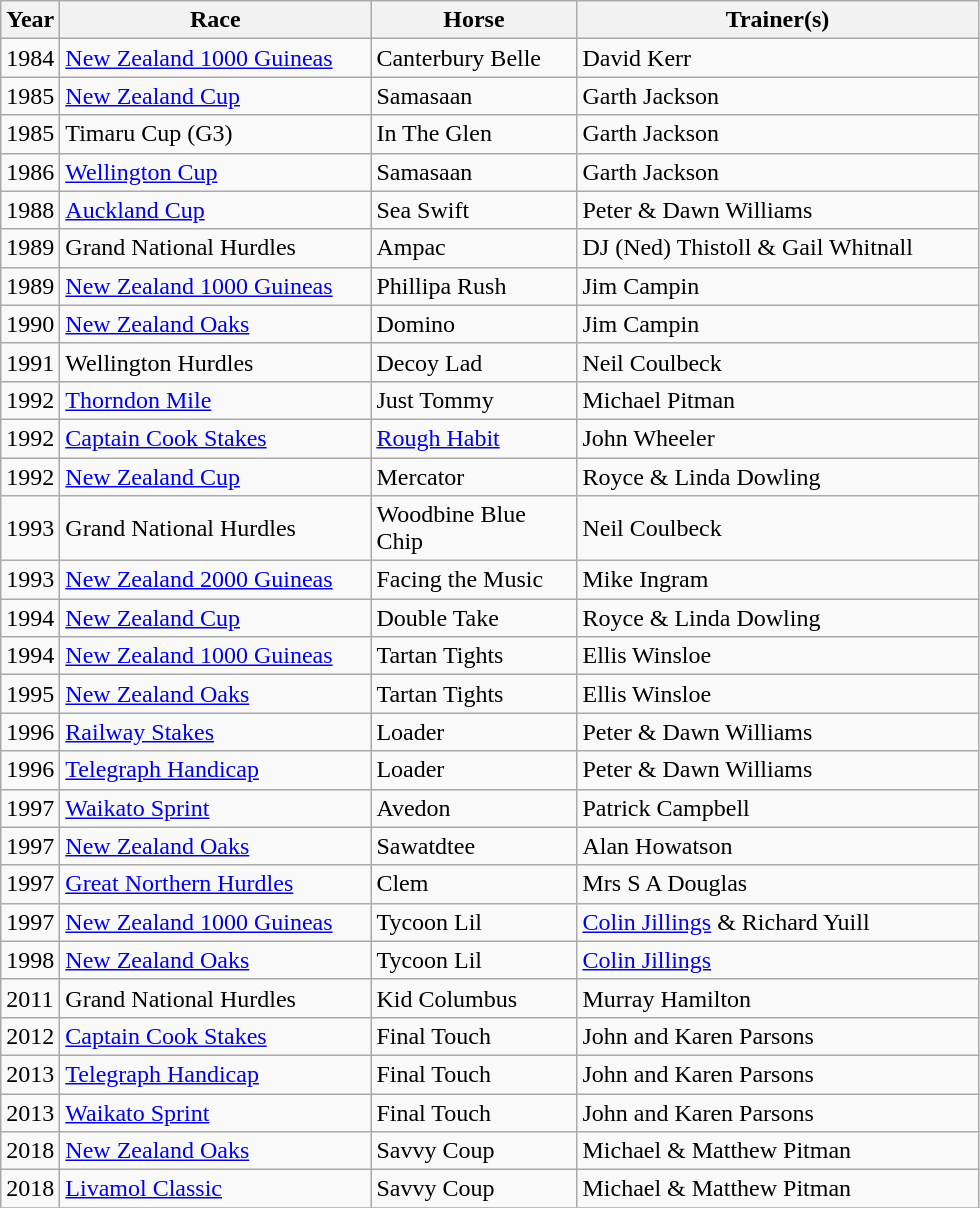<table class="wikitable sortable">
<tr>
<th width="30px">Year<br></th>
<th width="200px">Race<br></th>
<th width="130px">Horse<br></th>
<th width="260px">Trainer(s)<br></th>
</tr>
<tr>
<td>1984</td>
<td><a href='#'>New Zealand 1000 Guineas</a></td>
<td>Canterbury Belle</td>
<td>David Kerr</td>
</tr>
<tr>
<td>1985</td>
<td><a href='#'>New Zealand Cup</a></td>
<td>Samasaan</td>
<td>Garth Jackson</td>
</tr>
<tr>
<td>1985</td>
<td>Timaru Cup (G3)</td>
<td>In The Glen</td>
<td>Garth Jackson</td>
</tr>
<tr>
<td>1986</td>
<td><a href='#'>Wellington Cup</a></td>
<td>Samasaan</td>
<td>Garth Jackson</td>
</tr>
<tr>
<td>1988</td>
<td><a href='#'>Auckland Cup</a></td>
<td>Sea Swift</td>
<td>Peter & Dawn Williams</td>
</tr>
<tr>
<td>1989</td>
<td>Grand National Hurdles</td>
<td>Ampac</td>
<td>DJ (Ned) Thistoll & Gail Whitnall</td>
</tr>
<tr>
<td>1989</td>
<td><a href='#'>New Zealand 1000 Guineas</a></td>
<td>Phillipa Rush</td>
<td>Jim Campin</td>
</tr>
<tr>
<td>1990</td>
<td><a href='#'>New Zealand Oaks</a></td>
<td>Domino</td>
<td>Jim Campin</td>
</tr>
<tr>
<td>1991</td>
<td>Wellington Hurdles</td>
<td>Decoy Lad</td>
<td>Neil Coulbeck</td>
</tr>
<tr>
<td>1992</td>
<td><a href='#'>Thorndon Mile</a></td>
<td>Just Tommy</td>
<td>Michael Pitman</td>
</tr>
<tr>
<td>1992</td>
<td><a href='#'>Captain Cook Stakes</a></td>
<td><a href='#'>Rough Habit</a></td>
<td>John Wheeler</td>
</tr>
<tr>
<td>1992</td>
<td><a href='#'>New Zealand Cup</a></td>
<td>Mercator</td>
<td>Royce & Linda Dowling</td>
</tr>
<tr>
<td>1993</td>
<td>Grand National Hurdles</td>
<td>Woodbine Blue Chip</td>
<td>Neil Coulbeck</td>
</tr>
<tr>
<td>1993</td>
<td><a href='#'>New Zealand 2000 Guineas</a></td>
<td>Facing the Music</td>
<td>Mike Ingram</td>
</tr>
<tr>
<td>1994</td>
<td><a href='#'>New Zealand Cup</a></td>
<td>Double Take</td>
<td>Royce & Linda Dowling</td>
</tr>
<tr>
<td>1994</td>
<td><a href='#'>New Zealand 1000 Guineas</a></td>
<td>Tartan Tights</td>
<td>Ellis Winsloe</td>
</tr>
<tr>
<td>1995</td>
<td><a href='#'>New Zealand Oaks</a></td>
<td>Tartan Tights</td>
<td>Ellis Winsloe</td>
</tr>
<tr>
<td>1996</td>
<td><a href='#'>Railway Stakes</a></td>
<td>Loader</td>
<td>Peter & Dawn Williams</td>
</tr>
<tr>
<td>1996</td>
<td><a href='#'>Telegraph Handicap</a></td>
<td>Loader</td>
<td>Peter & Dawn Williams</td>
</tr>
<tr>
<td>1997</td>
<td><a href='#'>Waikato Sprint</a></td>
<td>Avedon</td>
<td>Patrick Campbell</td>
</tr>
<tr>
<td>1997</td>
<td><a href='#'>New Zealand Oaks</a></td>
<td>Sawatdtee</td>
<td>Alan Howatson</td>
</tr>
<tr>
<td>1997</td>
<td><a href='#'>Great Northern Hurdles</a></td>
<td>Clem</td>
<td>Mrs S A Douglas</td>
</tr>
<tr>
<td>1997</td>
<td><a href='#'>New Zealand 1000 Guineas</a></td>
<td>Tycoon Lil</td>
<td><a href='#'>Colin Jillings</a> & Richard Yuill</td>
</tr>
<tr>
<td>1998</td>
<td><a href='#'>New Zealand Oaks</a></td>
<td>Tycoon Lil</td>
<td><a href='#'>Colin Jillings</a></td>
</tr>
<tr>
<td>2011</td>
<td>Grand National Hurdles</td>
<td>Kid Columbus</td>
<td>Murray Hamilton</td>
</tr>
<tr>
<td>2012</td>
<td><a href='#'>Captain Cook Stakes</a></td>
<td>Final Touch</td>
<td>John and Karen Parsons</td>
</tr>
<tr>
<td>2013</td>
<td><a href='#'>Telegraph Handicap</a></td>
<td>Final Touch</td>
<td>John and Karen Parsons</td>
</tr>
<tr>
<td>2013</td>
<td><a href='#'>Waikato Sprint</a></td>
<td>Final Touch</td>
<td>John and Karen Parsons</td>
</tr>
<tr>
<td>2018</td>
<td><a href='#'>New Zealand Oaks</a></td>
<td>Savvy Coup</td>
<td>Michael & Matthew Pitman</td>
</tr>
<tr>
<td>2018</td>
<td><a href='#'>Livamol Classic</a></td>
<td>Savvy Coup</td>
<td>Michael & Matthew Pitman</td>
</tr>
<tr>
</tr>
</table>
